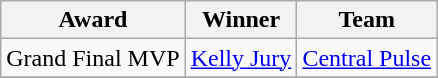<table class="wikitable collapsible">
<tr>
<th>Award</th>
<th>Winner</th>
<th>Team</th>
</tr>
<tr>
<td>Grand Final MVP</td>
<td><a href='#'>Kelly Jury</a></td>
<td><a href='#'>Central Pulse</a></td>
</tr>
<tr>
</tr>
</table>
